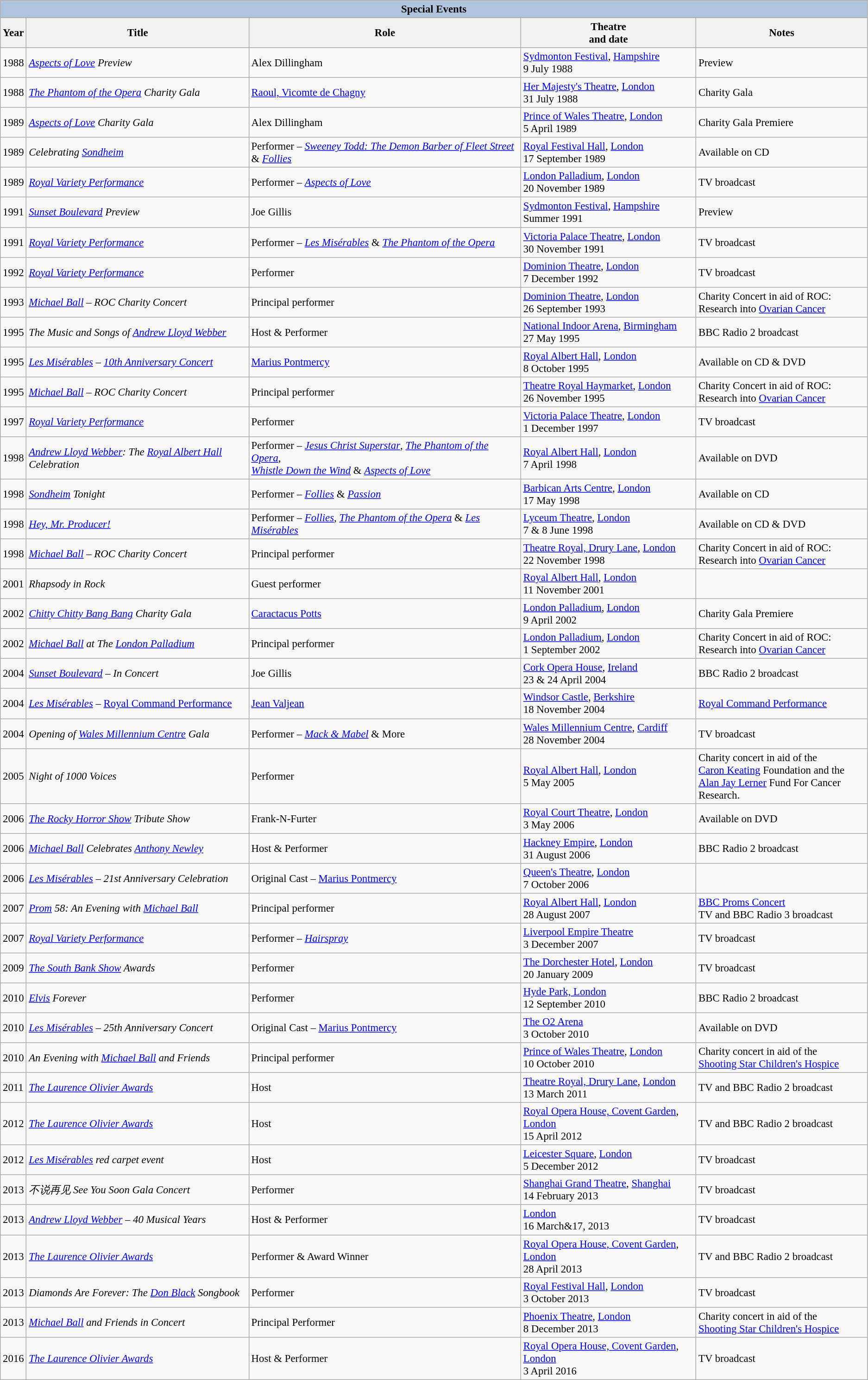<table class="wikitable" style="font-size:95%;">
<tr bgcolor="#CCCCCC" align="center">
<th colspan="5" style="background: LightSteelBlue;">Special Events</th>
</tr>
<tr style="background:#ccc; text-align:center;">
<th>Year</th>
<th>Title</th>
<th>Role</th>
<th>Theatre<br>and date</th>
<th>Notes</th>
</tr>
<tr>
<td>1988</td>
<td><em><a href='#'>Aspects of Love</a> Preview</em></td>
<td>Alex Dillingham</td>
<td><a href='#'>Sydmonton Festival</a>, <a href='#'>Hampshire</a><br>9 July 1988</td>
<td>Preview</td>
</tr>
<tr>
<td>1988</td>
<td><em><a href='#'>The Phantom of the Opera</a> Charity Gala</em></td>
<td><a href='#'>Raoul, Vicomte de Chagny</a></td>
<td><a href='#'>Her Majesty's Theatre</a>, <a href='#'>London</a><br>31 July 1988</td>
<td>Charity Gala</td>
</tr>
<tr>
<td>1989</td>
<td><em><a href='#'>Aspects of Love</a> Charity Gala</em></td>
<td>Alex Dillingham</td>
<td><a href='#'>Prince of Wales Theatre</a>, <a href='#'>London</a><br>5 April 1989</td>
<td>Charity Gala Premiere</td>
</tr>
<tr>
<td>1989</td>
<td><em>Celebrating <a href='#'>Sondheim</a></em></td>
<td>Performer – <em><a href='#'>Sweeney Todd: The Demon Barber of Fleet Street</a></em> & <em><a href='#'>Follies</a></em></td>
<td><a href='#'>Royal Festival Hall</a>, <a href='#'>London</a><br>17 September 1989</td>
<td>Available on CD</td>
</tr>
<tr>
<td>1989</td>
<td><em><a href='#'>Royal Variety Performance</a></em></td>
<td>Performer – <em><a href='#'>Aspects of Love</a></em></td>
<td><a href='#'>London Palladium</a>, <a href='#'>London</a><br>20 November 1989</td>
<td>TV broadcast</td>
</tr>
<tr>
<td>1991</td>
<td><em><a href='#'>Sunset Boulevard</a> Preview</em></td>
<td>Joe Gillis</td>
<td><a href='#'>Sydmonton Festival</a>, <a href='#'>Hampshire</a><br>Summer 1991</td>
<td>Preview</td>
</tr>
<tr>
<td>1991</td>
<td><em><a href='#'>Royal Variety Performance</a></em></td>
<td>Performer – <em><a href='#'>Les Misérables</a></em> & <em><a href='#'>The Phantom of the Opera</a></em></td>
<td><a href='#'>Victoria Palace Theatre</a>, <a href='#'>London</a><br>30 November 1991</td>
<td>TV broadcast</td>
</tr>
<tr>
<td>1992</td>
<td><em><a href='#'>Royal Variety Performance</a></em></td>
<td>Performer</td>
<td><a href='#'>Dominion Theatre</a>, <a href='#'>London</a><br>7 December 1992</td>
<td>TV broadcast</td>
</tr>
<tr>
<td>1993</td>
<td><em><a href='#'>Michael Ball</a> – ROC Charity Concert</em></td>
<td>Principal performer</td>
<td><a href='#'>Dominion Theatre</a>, <a href='#'>London</a><br>26 September 1993</td>
<td>Charity Concert in aid of ROC:<br>Research into <a href='#'>Ovarian Cancer</a></td>
</tr>
<tr>
<td>1995</td>
<td><em>The Music and Songs of <a href='#'>Andrew Lloyd Webber</a></em></td>
<td>Host & Performer</td>
<td><a href='#'>National Indoor Arena</a>, <a href='#'>Birmingham</a><br>27 May 1995</td>
<td>BBC Radio 2 broadcast</td>
</tr>
<tr>
<td>1995</td>
<td><em><a href='#'>Les Misérables</a> – <a href='#'>10th Anniversary Concert</a></em></td>
<td><a href='#'>Marius Pontmercy</a></td>
<td><a href='#'>Royal Albert Hall</a>, <a href='#'>London</a><br>8 October 1995</td>
<td>Available on CD & DVD</td>
</tr>
<tr>
<td>1995</td>
<td><em><a href='#'>Michael Ball</a> – ROC Charity Concert</em></td>
<td>Principal performer</td>
<td><a href='#'>Theatre Royal Haymarket</a>, <a href='#'>London</a><br>26 November 1995</td>
<td>Charity Concert in aid of ROC:<br>Research into <a href='#'>Ovarian Cancer</a></td>
</tr>
<tr>
<td>1997</td>
<td><em><a href='#'>Royal Variety Performance</a></em></td>
<td>Performer</td>
<td><a href='#'>Victoria Palace Theatre</a>, <a href='#'>London</a><br>1 December 1997</td>
<td>TV broadcast</td>
</tr>
<tr>
<td>1998</td>
<td><em><a href='#'>Andrew Lloyd Webber</a>: The <a href='#'>Royal Albert Hall</a> Celebration</em></td>
<td>Performer – <em><a href='#'>Jesus Christ Superstar</a></em>, <em><a href='#'>The Phantom of the Opera</a></em>,<br><em><a href='#'>Whistle Down the Wind</a></em> & <em><a href='#'>Aspects of Love</a></em></td>
<td><a href='#'>Royal Albert Hall</a>, <a href='#'>London</a><br>7 April 1998</td>
<td>Available on DVD</td>
</tr>
<tr>
<td>1998</td>
<td><em><a href='#'>Sondheim</a> Tonight</em></td>
<td>Performer – <em><a href='#'>Follies</a></em> & <em><a href='#'>Passion</a></em></td>
<td><a href='#'>Barbican Arts Centre</a>, <a href='#'>London</a><br>17 May 1998</td>
<td>Available on CD</td>
</tr>
<tr>
<td>1998</td>
<td><em><a href='#'>Hey, Mr. Producer!</a></em></td>
<td>Performer – <em><a href='#'>Follies</a></em>, <em><a href='#'>The Phantom of the Opera</a></em> & <em><a href='#'>Les Misérables</a></em></td>
<td><a href='#'>Lyceum Theatre</a>, <a href='#'>London</a><br>7 & 8 June 1998</td>
<td>Available on CD & DVD</td>
</tr>
<tr>
<td>1998</td>
<td><em><a href='#'>Michael Ball</a> – ROC Charity Concert</em></td>
<td>Principal performer</td>
<td><a href='#'>Theatre Royal, Drury Lane</a>, <a href='#'>London</a><br>22 November 1998</td>
<td>Charity Concert in aid of ROC:<br>Research into <a href='#'>Ovarian Cancer</a></td>
</tr>
<tr>
<td>2001</td>
<td><em>Rhapsody in Rock</em></td>
<td>Guest performer</td>
<td><a href='#'>Royal Albert Hall</a>, <a href='#'>London</a><br>11 November 2001</td>
<td></td>
</tr>
<tr>
<td>2002</td>
<td><em><a href='#'>Chitty Chitty Bang Bang</a> Charity Gala</em></td>
<td><a href='#'>Caractacus Potts</a></td>
<td><a href='#'>London Palladium</a>, <a href='#'>London</a><br>9 April 2002</td>
<td>Charity Gala Premiere</td>
</tr>
<tr>
<td>2002</td>
<td><em><a href='#'>Michael Ball</a> at The <a href='#'>London Palladium</a></em></td>
<td>Principal performer</td>
<td><a href='#'>London Palladium</a>, <a href='#'>London</a><br>1 September 2002</td>
<td>Charity Concert in aid of ROC:<br>Research into <a href='#'>Ovarian Cancer</a></td>
</tr>
<tr>
<td>2004</td>
<td><em><a href='#'>Sunset Boulevard</a> – In Concert</em></td>
<td>Joe Gillis</td>
<td><a href='#'>Cork Opera House</a>, <a href='#'>Ireland</a><br>23 & 24 April 2004</td>
<td>BBC Radio 2 broadcast</td>
</tr>
<tr>
<td>2004</td>
<td><em><a href='#'>Les Misérables</a></em> – <a href='#'>Royal Command Performance</a></td>
<td><a href='#'>Jean Valjean</a></td>
<td><a href='#'>Windsor Castle</a>, <a href='#'>Berkshire</a><br>18 November 2004</td>
<td><a href='#'>Royal Command Performance</a></td>
</tr>
<tr>
<td>2004</td>
<td><em>Opening of <a href='#'>Wales Millennium Centre</a> Gala</em></td>
<td>Performer – <em><a href='#'>Mack & Mabel</a></em> & More</td>
<td><a href='#'>Wales Millennium Centre</a>, <a href='#'>Cardiff</a><br>28 November 2004</td>
<td>TV broadcast</td>
</tr>
<tr>
<td>2005</td>
<td><em>Night of 1000 Voices</em></td>
<td>Performer</td>
<td><a href='#'>Royal Albert Hall</a>, <a href='#'>London</a><br>5 May 2005</td>
<td>Charity concert in aid of the <br><a href='#'>Caron Keating</a> Foundation and the <br><a href='#'>Alan Jay Lerner</a> Fund For Cancer Research.</td>
</tr>
<tr>
<td>2006</td>
<td><em><a href='#'>The Rocky Horror Show</a> Tribute Show</em></td>
<td>Frank-N-Furter</td>
<td><a href='#'>Royal Court Theatre</a>, <a href='#'>London</a><br>3 May 2006</td>
<td>Available on DVD</td>
</tr>
<tr>
<td>2006</td>
<td><em><a href='#'>Michael Ball</a> Celebrates <a href='#'>Anthony Newley</a></em></td>
<td>Host & Performer</td>
<td><a href='#'>Hackney Empire</a>, <a href='#'>London</a><br>31 August 2006</td>
<td>BBC Radio 2 broadcast</td>
</tr>
<tr>
<td>2006</td>
<td><em><a href='#'>Les Misérables</a> – 21st Anniversary Celebration</em></td>
<td>Original Cast – <a href='#'>Marius Pontmercy</a></td>
<td><a href='#'>Queen's Theatre</a>, <a href='#'>London</a><br>7 October 2006</td>
<td></td>
</tr>
<tr>
<td>2007</td>
<td><em><a href='#'>Prom</a> 58: An Evening with <a href='#'>Michael Ball</a></em></td>
<td>Principal performer</td>
<td><a href='#'>Royal Albert Hall</a>, <a href='#'>London</a><br>28 August 2007</td>
<td><a href='#'>BBC Proms Concert</a><br>TV and BBC Radio 3 broadcast</td>
</tr>
<tr>
<td>2007</td>
<td><em><a href='#'>Royal Variety Performance</a></em></td>
<td>Performer – <em><a href='#'>Hairspray</a></em></td>
<td><a href='#'>Liverpool Empire Theatre</a><br>3 December 2007</td>
<td>TV broadcast</td>
</tr>
<tr>
<td>2009</td>
<td><em><a href='#'>The South Bank Show</a> Awards</em></td>
<td>Performer</td>
<td><a href='#'>The Dorchester Hotel</a>, <a href='#'>London</a><br>20 January 2009</td>
<td>TV broadcast</td>
</tr>
<tr>
<td>2010</td>
<td><em><a href='#'>Elvis</a> Forever</em></td>
<td>Performer</td>
<td><a href='#'>Hyde Park, London</a><br>12 September 2010</td>
<td>BBC Radio 2 broadcast</td>
</tr>
<tr>
<td>2010</td>
<td><em><a href='#'>Les Misérables</a> – 25th Anniversary Concert</em></td>
<td>Original Cast – <a href='#'>Marius Pontmercy</a></td>
<td><a href='#'>The O2 Arena</a><br>3 October 2010</td>
<td>Available on DVD</td>
</tr>
<tr>
<td>2010</td>
<td><em>An Evening with <a href='#'>Michael Ball</a> and Friends</em></td>
<td>Principal performer</td>
<td><a href='#'>Prince of Wales Theatre</a>, <a href='#'>London</a><br>10 October 2010</td>
<td>Charity concert in aid of the <br><a href='#'>Shooting Star Children's Hospice</a></td>
</tr>
<tr>
<td>2011</td>
<td><em><a href='#'>The Laurence Olivier Awards</a></em></td>
<td>Host</td>
<td><a href='#'>Theatre Royal, Drury Lane</a>, <a href='#'>London</a><br>13 March 2011</td>
<td>TV and BBC Radio 2 broadcast</td>
</tr>
<tr>
<td>2012</td>
<td><em><a href='#'>The Laurence Olivier Awards</a></em></td>
<td>Host</td>
<td><a href='#'>Royal Opera House, Covent Garden</a>, <a href='#'>London</a><br>15 April 2012</td>
<td>TV and BBC Radio 2 broadcast</td>
</tr>
<tr>
<td>2012</td>
<td><em><a href='#'>Les Misérables</a> red carpet event</em></td>
<td>Host</td>
<td><a href='#'>Leicester Square</a>, <a href='#'>London</a><br>5 December 2012</td>
<td>TV broadcast</td>
</tr>
<tr>
<td>2013</td>
<td><em>不说再见 See You Soon Gala Concert</em></td>
<td>Performer</td>
<td><a href='#'>Shanghai Grand Theatre</a>, <a href='#'>Shanghai</a><br>14 February 2013</td>
<td>TV broadcast</td>
</tr>
<tr>
<td>2013</td>
<td><em><a href='#'>Andrew Lloyd Webber</a> – 40 Musical Years</em></td>
<td>Host & Performer</td>
<td><a href='#'>London</a><br>16 March&17, 2013</td>
<td>TV broadcast</td>
</tr>
<tr>
<td>2013</td>
<td><em><a href='#'>The Laurence Olivier Awards</a></em></td>
<td>Performer & Award Winner</td>
<td><a href='#'>Royal Opera House, Covent Garden</a>, <a href='#'>London</a><br>28 April 2013</td>
<td>TV and BBC Radio 2 broadcast</td>
</tr>
<tr>
<td>2013</td>
<td><em>Diamonds Are Forever: The <a href='#'>Don Black</a> Songbook</em></td>
<td>Performer</td>
<td><a href='#'>Royal Festival Hall</a>, <a href='#'>London</a><br>3 October 2013</td>
<td>TV broadcast</td>
</tr>
<tr>
<td>2013</td>
<td><em><a href='#'>Michael Ball</a> and Friends in Concert</em></td>
<td>Principal Performer</td>
<td><a href='#'>Phoenix Theatre</a>, <a href='#'>London</a><br>8 December 2013</td>
<td>Charity concert in aid of the <br><a href='#'>Shooting Star Children's Hospice</a></td>
</tr>
<tr>
<td>2016</td>
<td><em><a href='#'>The Laurence Olivier Awards</a></em></td>
<td>Host & Performer</td>
<td><a href='#'>Royal Opera House, Covent Garden</a>, <a href='#'>London</a><br>3 April 2016</td>
<td>TV broadcast</td>
</tr>
</table>
